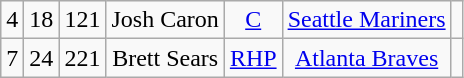<table class="wikitable">
<tr align="center">
<td>4</td>
<td>18</td>
<td>121</td>
<td>Josh Caron</td>
<td><a href='#'>C</a></td>
<td><a href='#'>Seattle Mariners</a></td>
<td></td>
</tr>
<tr align="center">
<td>7</td>
<td>24</td>
<td>221</td>
<td>Brett Sears</td>
<td><a href='#'>RHP</a></td>
<td><a href='#'>Atlanta Braves</a></td>
<td></td>
</tr>
</table>
